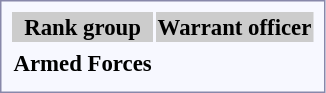<table style="border:1px solid #8888aa; background-color:#f7f8ff; padding:5px; font-size:95%; margin: 0px 12px 12px 0px;">
<tr style="background:#ccc;">
<th>Rank group</th>
<th>Warrant officer</th>
</tr>
<tr style="text-align:center;">
<td rowspan=2> <strong>Armed Forces</strong></td>
<td></td>
</tr>
<tr style="text-align:center;">
<td><br></td>
</tr>
</table>
